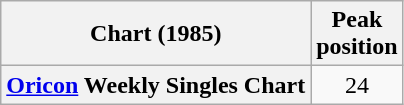<table class="wikitable plainrowheaders" style="text-align:center;">
<tr>
<th>Chart (1985)</th>
<th>Peak<br>position</th>
</tr>
<tr>
<th scope="row"><a href='#'>Oricon</a> Weekly Singles Chart</th>
<td>24</td>
</tr>
</table>
